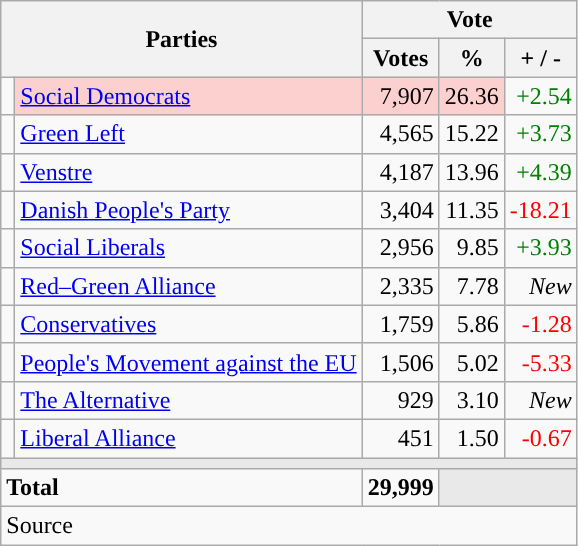<table class="wikitable" style="text-align:right;">
<tr>
<th style="text-align:centre;" rowspan="2" colspan="2" width="225">Parties</th>
<th colspan="3">Vote</th>
</tr>
<tr>
<th width="15">Votes</th>
<th width="15">%</th>
<th width="15">+ / -</th>
</tr>
<tr>
<td width="2" style="color:inherit;background:"></td>
<td bgcolor=#fbd0ce   align="left"><a href='#'>Social Democrats</a></td>
<td bgcolor=#fbd0ce>7,907</td>
<td bgcolor=#fbd0ce>26.36</td>
<td style=color:green;>+2.54</td>
</tr>
<tr>
<td width="2" style="color:inherit;background:"></td>
<td align="left"><a href='#'>Green Left</a></td>
<td>4,565</td>
<td>15.22</td>
<td style=color:green;>+3.73</td>
</tr>
<tr>
<td width="2" style="color:inherit;background:"></td>
<td align="left"><a href='#'>Venstre</a></td>
<td>4,187</td>
<td>13.96</td>
<td style=color:green;>+4.39</td>
</tr>
<tr>
<td width="2" style="color:inherit;background:"></td>
<td align="left"><a href='#'>Danish People's Party</a></td>
<td>3,404</td>
<td>11.35</td>
<td style=color:red;>-18.21</td>
</tr>
<tr>
<td width="2" style="color:inherit;background:"></td>
<td align="left"><a href='#'>Social Liberals</a></td>
<td>2,956</td>
<td>9.85</td>
<td style=color:green;>+3.93</td>
</tr>
<tr>
<td width="2" style="color:inherit;background:"></td>
<td align="left"><a href='#'>Red–Green Alliance</a></td>
<td>2,335</td>
<td>7.78</td>
<td><em>New</em></td>
</tr>
<tr>
<td width="2" style="color:inherit;background:"></td>
<td align="left"><a href='#'>Conservatives</a></td>
<td>1,759</td>
<td>5.86</td>
<td style=color:red;>-1.28</td>
</tr>
<tr>
<td width="2" style="color:inherit;background:"></td>
<td align="left"><a href='#'>People's Movement against the EU</a></td>
<td>1,506</td>
<td>5.02</td>
<td style=color:red;>-5.33</td>
</tr>
<tr>
<td width="2" style="color:inherit;background:"></td>
<td align="left"><a href='#'>The Alternative</a></td>
<td>929</td>
<td>3.10</td>
<td><em>New</em></td>
</tr>
<tr>
<td width="2" style="color:inherit;background:"></td>
<td align="left"><a href='#'>Liberal Alliance</a></td>
<td>451</td>
<td>1.50</td>
<td style=color:red;>-0.67</td>
</tr>
<tr>
<td colspan="7" bgcolor="#E9E9E9"></td>
</tr>
<tr>
<td align="left" colspan="2"><strong>Total</strong></td>
<td><strong>29,999</strong></td>
<td bgcolor="#E9E9E9" colspan="2"></td>
</tr>
<tr>
<td align="left" colspan="6">Source</td>
</tr>
</table>
